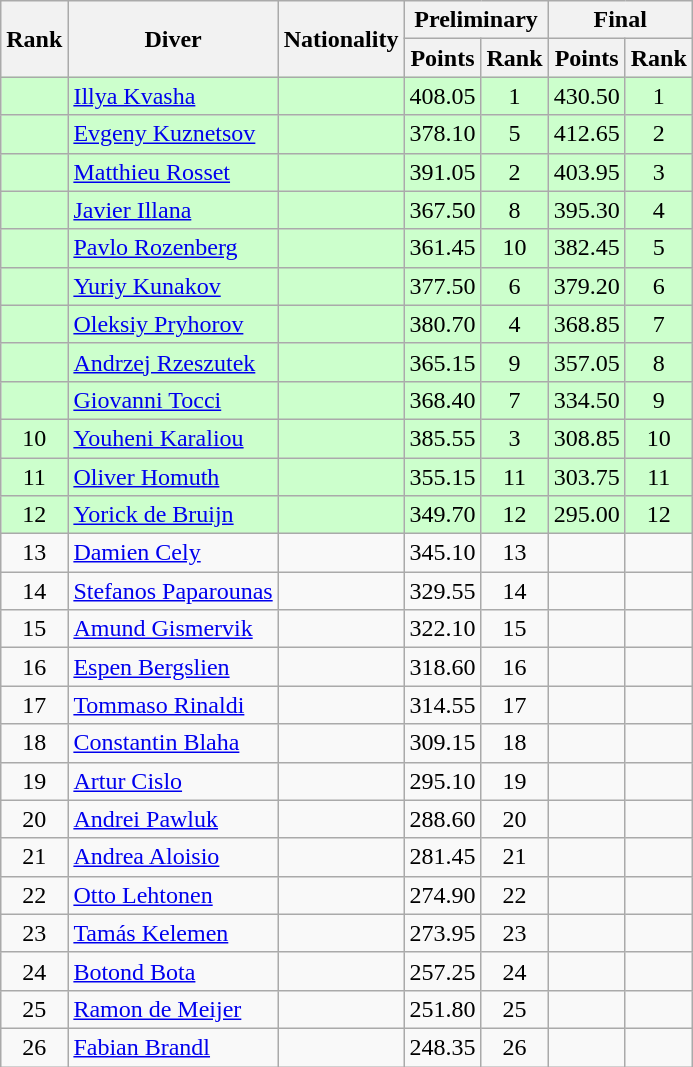<table class="wikitable" style="text-align:center">
<tr>
<th rowspan=2>Rank</th>
<th rowspan=2>Diver</th>
<th rowspan=2>Nationality</th>
<th colspan="2">Preliminary</th>
<th colspan="2">Final</th>
</tr>
<tr>
<th>Points</th>
<th>Rank</th>
<th>Points</th>
<th>Rank</th>
</tr>
<tr bgcolor=ccffcc>
<td></td>
<td align=left><a href='#'>Illya Kvasha</a></td>
<td align=left></td>
<td>408.05</td>
<td>1</td>
<td>430.50</td>
<td>1</td>
</tr>
<tr bgcolor=ccffcc>
<td></td>
<td align=left><a href='#'>Evgeny Kuznetsov</a></td>
<td align=left></td>
<td>378.10</td>
<td>5</td>
<td>412.65</td>
<td>2</td>
</tr>
<tr bgcolor=ccffcc>
<td></td>
<td align=left><a href='#'>Matthieu Rosset</a></td>
<td align=left></td>
<td>391.05</td>
<td>2</td>
<td>403.95</td>
<td>3</td>
</tr>
<tr bgcolor=ccffcc>
<td></td>
<td align=left><a href='#'>Javier Illana</a></td>
<td align=left></td>
<td>367.50</td>
<td>8</td>
<td>395.30</td>
<td>4</td>
</tr>
<tr bgcolor=ccffcc>
<td></td>
<td align=left><a href='#'>Pavlo Rozenberg</a></td>
<td align=left></td>
<td>361.45</td>
<td>10</td>
<td>382.45</td>
<td>5</td>
</tr>
<tr bgcolor=ccffcc>
<td></td>
<td align=left><a href='#'>Yuriy Kunakov</a></td>
<td align=left></td>
<td>377.50</td>
<td>6</td>
<td>379.20</td>
<td>6</td>
</tr>
<tr bgcolor=ccffcc>
<td></td>
<td align=left><a href='#'>Oleksiy Pryhorov</a></td>
<td align=left></td>
<td>380.70</td>
<td>4</td>
<td>368.85</td>
<td>7</td>
</tr>
<tr bgcolor=ccffcc>
<td></td>
<td align=left><a href='#'>Andrzej Rzeszutek</a></td>
<td align=left></td>
<td>365.15</td>
<td>9</td>
<td>357.05</td>
<td>8</td>
</tr>
<tr bgcolor=ccffcc>
<td></td>
<td align=left><a href='#'>Giovanni Tocci</a></td>
<td align=left></td>
<td>368.40</td>
<td>7</td>
<td>334.50</td>
<td>9</td>
</tr>
<tr bgcolor=ccffcc>
<td>10</td>
<td align=left><a href='#'>Youheni Karaliou</a></td>
<td align=left></td>
<td>385.55</td>
<td>3</td>
<td>308.85</td>
<td>10</td>
</tr>
<tr bgcolor=ccffcc>
<td>11</td>
<td align=left><a href='#'>Oliver Homuth</a></td>
<td align=left></td>
<td>355.15</td>
<td>11</td>
<td>303.75</td>
<td>11</td>
</tr>
<tr bgcolor=ccffcc>
<td>12</td>
<td align=left><a href='#'>Yorick de Bruijn</a></td>
<td align=left></td>
<td>349.70</td>
<td>12</td>
<td>295.00</td>
<td>12</td>
</tr>
<tr>
<td>13</td>
<td align=left><a href='#'>Damien Cely</a></td>
<td align=left></td>
<td>345.10</td>
<td>13</td>
<td></td>
<td></td>
</tr>
<tr>
<td>14</td>
<td align=left><a href='#'>Stefanos Paparounas</a></td>
<td align=left></td>
<td>329.55</td>
<td>14</td>
<td></td>
<td></td>
</tr>
<tr>
<td>15</td>
<td align=left><a href='#'>Amund Gismervik</a></td>
<td align=left></td>
<td>322.10</td>
<td>15</td>
<td></td>
<td></td>
</tr>
<tr>
<td>16</td>
<td align=left><a href='#'>Espen Bergslien</a></td>
<td align=left></td>
<td>318.60</td>
<td>16</td>
<td></td>
<td></td>
</tr>
<tr>
<td>17</td>
<td align=left><a href='#'>Tommaso Rinaldi</a></td>
<td align=left></td>
<td>314.55</td>
<td>17</td>
<td></td>
<td></td>
</tr>
<tr>
<td>18</td>
<td align=left><a href='#'>Constantin Blaha</a></td>
<td align=left></td>
<td>309.15</td>
<td>18</td>
<td></td>
<td></td>
</tr>
<tr>
<td>19</td>
<td align=left><a href='#'>Artur Cislo</a></td>
<td align=left></td>
<td>295.10</td>
<td>19</td>
<td></td>
<td></td>
</tr>
<tr>
<td>20</td>
<td align=left><a href='#'>Andrei Pawluk</a></td>
<td align=left></td>
<td>288.60</td>
<td>20</td>
<td></td>
<td></td>
</tr>
<tr>
<td>21</td>
<td align=left><a href='#'>Andrea Aloisio</a></td>
<td align=left></td>
<td>281.45</td>
<td>21</td>
<td></td>
<td></td>
</tr>
<tr>
<td>22</td>
<td align=left><a href='#'>Otto Lehtonen</a></td>
<td align=left></td>
<td>274.90</td>
<td>22</td>
<td></td>
<td></td>
</tr>
<tr>
<td>23</td>
<td align=left><a href='#'>Tamás Kelemen</a></td>
<td align=left></td>
<td>273.95</td>
<td>23</td>
<td></td>
<td></td>
</tr>
<tr>
<td>24</td>
<td align=left><a href='#'>Botond Bota</a></td>
<td align=left></td>
<td>257.25</td>
<td>24</td>
<td></td>
<td></td>
</tr>
<tr>
<td>25</td>
<td align=left><a href='#'>Ramon de Meijer</a></td>
<td align=left></td>
<td>251.80</td>
<td>25</td>
<td></td>
<td></td>
</tr>
<tr>
<td>26</td>
<td align=left><a href='#'>Fabian Brandl</a></td>
<td align=left></td>
<td>248.35</td>
<td>26</td>
<td></td>
<td></td>
</tr>
</table>
